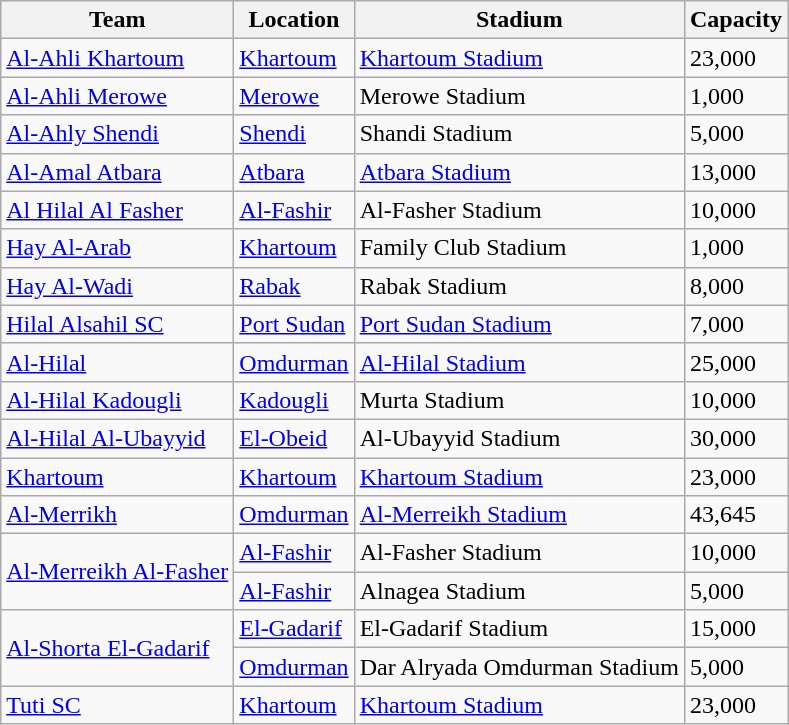<table class="wikitable sortable" style="text-align:left;">
<tr>
<th>Team</th>
<th>Location</th>
<th>Stadium</th>
<th>Capacity</th>
</tr>
<tr>
<td><a href='#'>Al-Ahli Khartoum</a></td>
<td><a href='#'>Khartoum</a></td>
<td><a href='#'>Khartoum Stadium</a></td>
<td>23,000</td>
</tr>
<tr>
<td><a href='#'>Al-Ahli Merowe</a></td>
<td><a href='#'>Merowe</a></td>
<td>Merowe Stadium</td>
<td>1,000</td>
</tr>
<tr>
<td><a href='#'>Al-Ahly Shendi</a></td>
<td><a href='#'>Shendi</a></td>
<td>Shandi Stadium</td>
<td>5,000</td>
</tr>
<tr>
<td><a href='#'>Al-Amal Atbara</a></td>
<td><a href='#'>Atbara</a></td>
<td><a href='#'>Atbara Stadium</a></td>
<td>13,000</td>
</tr>
<tr>
<td><a href='#'>Al Hilal Al Fasher</a></td>
<td><a href='#'>Al-Fashir</a></td>
<td>Al-Fasher Stadium</td>
<td>10,000</td>
</tr>
<tr>
<td><a href='#'>Hay Al-Arab</a></td>
<td><a href='#'>Khartoum</a></td>
<td>Family Club Stadium</td>
<td>1,000</td>
</tr>
<tr>
<td><a href='#'>Hay Al-Wadi</a></td>
<td><a href='#'>Rabak</a></td>
<td>Rabak Stadium</td>
<td>8,000</td>
</tr>
<tr>
<td><a href='#'>Hilal Alsahil SC</a></td>
<td><a href='#'>Port Sudan</a></td>
<td><a href='#'>Port Sudan Stadium</a></td>
<td>7,000</td>
</tr>
<tr>
<td><a href='#'>Al-Hilal</a></td>
<td><a href='#'>Omdurman</a></td>
<td><a href='#'>Al-Hilal Stadium</a></td>
<td>25,000</td>
</tr>
<tr>
<td><a href='#'>Al-Hilal Kadougli</a></td>
<td><a href='#'>Kadougli</a></td>
<td>Murta Stadium</td>
<td>10,000</td>
</tr>
<tr>
<td><a href='#'>Al-Hilal Al-Ubayyid</a></td>
<td><a href='#'>El-Obeid</a></td>
<td>Al-Ubayyid Stadium</td>
<td>30,000</td>
</tr>
<tr>
<td><a href='#'>Khartoum</a></td>
<td><a href='#'>Khartoum</a></td>
<td><a href='#'>Khartoum Stadium</a></td>
<td>23,000</td>
</tr>
<tr>
<td><a href='#'>Al-Merrikh</a></td>
<td><a href='#'>Omdurman</a></td>
<td><a href='#'>Al-Merreikh Stadium</a></td>
<td>43,645</td>
</tr>
<tr>
<td rowspan="2"><a href='#'>Al-Merreikh Al-Fasher</a></td>
<td><a href='#'>Al-Fashir</a></td>
<td>Al-Fasher Stadium</td>
<td>10,000</td>
</tr>
<tr>
<td><a href='#'>Al-Fashir</a></td>
<td>Alnagea Stadium</td>
<td>5,000</td>
</tr>
<tr>
<td rowspan="2"><a href='#'>Al-Shorta El-Gadarif</a></td>
<td><a href='#'>El-Gadarif</a></td>
<td>El-Gadarif Stadium</td>
<td>15,000</td>
</tr>
<tr>
<td><a href='#'>Omdurman</a></td>
<td>Dar Alryada Omdurman Stadium</td>
<td>5,000</td>
</tr>
<tr>
<td><a href='#'>Tuti SC</a></td>
<td><a href='#'>Khartoum</a></td>
<td><a href='#'>Khartoum Stadium</a></td>
<td>23,000</td>
</tr>
</table>
